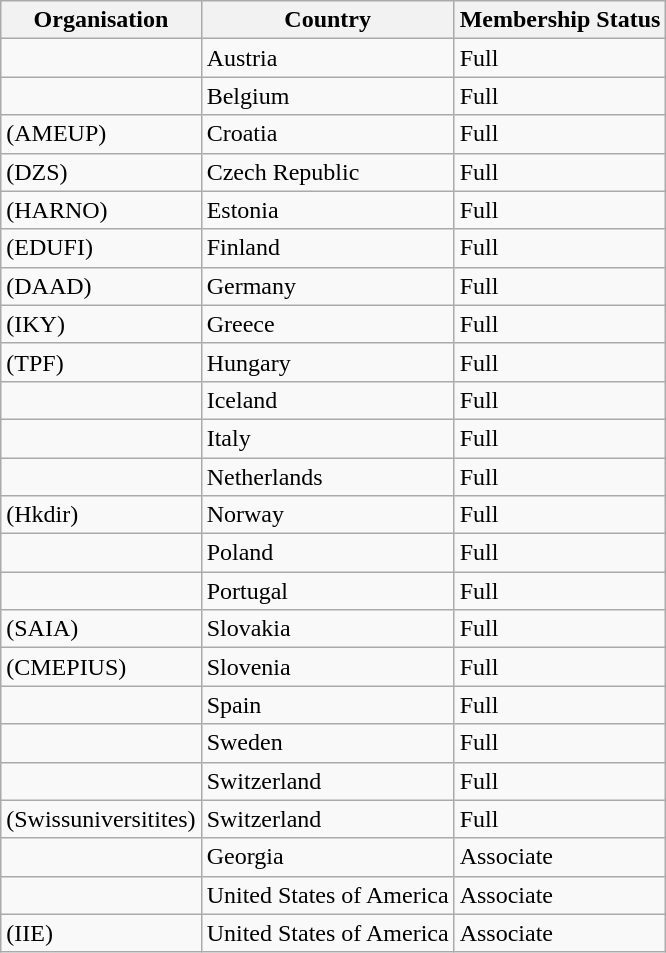<table class="wikitable sortable">
<tr>
<th>Organisation</th>
<th>Country</th>
<th>Membership Status</th>
</tr>
<tr>
<td></td>
<td>Austria</td>
<td>Full</td>
</tr>
<tr>
<td></td>
<td>Belgium</td>
<td>Full</td>
</tr>
<tr>
<td> (AMEUP)</td>
<td>Croatia</td>
<td>Full</td>
</tr>
<tr>
<td> (DZS)</td>
<td>Czech Republic</td>
<td>Full</td>
</tr>
<tr>
<td> (HARNO)</td>
<td>Estonia</td>
<td>Full</td>
</tr>
<tr>
<td> (EDUFI)</td>
<td>Finland</td>
<td>Full</td>
</tr>
<tr>
<td> (DAAD)</td>
<td>Germany</td>
<td>Full</td>
</tr>
<tr>
<td> (IKY)</td>
<td>Greece</td>
<td>Full</td>
</tr>
<tr>
<td> (TPF)</td>
<td>Hungary</td>
<td>Full</td>
</tr>
<tr>
<td></td>
<td>Iceland</td>
<td>Full</td>
</tr>
<tr>
<td></td>
<td>Italy</td>
<td>Full</td>
</tr>
<tr>
<td></td>
<td>Netherlands</td>
<td>Full</td>
</tr>
<tr>
<td> (Hkdir)</td>
<td>Norway</td>
<td>Full</td>
</tr>
<tr>
<td></td>
<td>Poland</td>
<td>Full</td>
</tr>
<tr>
<td></td>
<td>Portugal</td>
<td>Full</td>
</tr>
<tr>
<td> (SAIA)</td>
<td>Slovakia</td>
<td>Full</td>
</tr>
<tr>
<td> (CMEPIUS)</td>
<td>Slovenia</td>
<td>Full</td>
</tr>
<tr>
<td></td>
<td>Spain</td>
<td>Full</td>
</tr>
<tr>
<td></td>
<td>Sweden</td>
<td>Full</td>
</tr>
<tr>
<td></td>
<td>Switzerland</td>
<td>Full</td>
</tr>
<tr>
<td> (Swissuniversitites)</td>
<td>Switzerland</td>
<td>Full</td>
</tr>
<tr>
<td></td>
<td>Georgia</td>
<td>Associate</td>
</tr>
<tr>
<td></td>
<td>United States of America</td>
<td>Associate</td>
</tr>
<tr>
<td> (IIE)</td>
<td>United States of America</td>
<td>Associate</td>
</tr>
</table>
